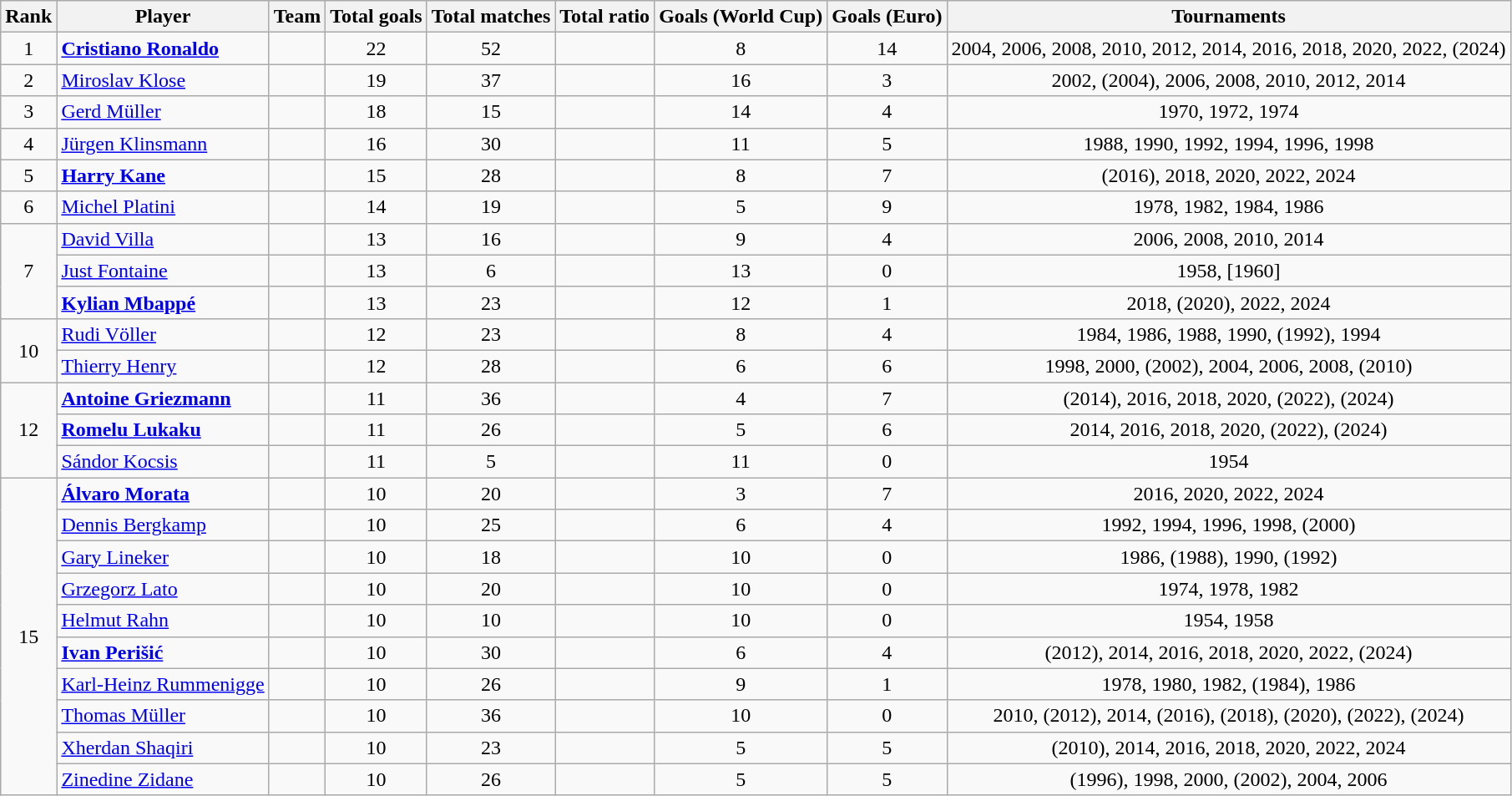<table class="wikitable sortable">
<tr>
<th>Rank</th>
<th>Player</th>
<th>Team</th>
<th>Total goals</th>
<th>Total matches</th>
<th>Total ratio</th>
<th>Goals (World Cup)</th>
<th>Goals (Euro)</th>
<th>Tournaments</th>
</tr>
<tr>
<td style="text-align:center;">1</td>
<td><strong><a href='#'>Cristiano Ronaldo</a></strong></td>
<td></td>
<td style="text-align:center;">22</td>
<td style="text-align:center;">52</td>
<td style="text-align:center;"></td>
<td style="text-align:center;">8</td>
<td style="text-align:center;">14</td>
<td style="text-align:center;">2004, 2006, 2008, 2010, 2012, 2014, 2016, 2018, 2020, 2022, (2024)</td>
</tr>
<tr>
<td style="text-align:center;">2</td>
<td><a href='#'>Miroslav Klose</a></td>
<td></td>
<td style="text-align:center;">19</td>
<td style="text-align:center;">37</td>
<td style="text-align:center;"></td>
<td style="text-align:center;">16</td>
<td style="text-align:center;">3</td>
<td style="text-align:center;">2002, (2004), 2006, 2008, 2010, 2012, 2014</td>
</tr>
<tr>
<td style="text-align:center;">3</td>
<td><a href='#'>Gerd Müller</a></td>
<td></td>
<td style="text-align:center;">18</td>
<td style="text-align:center;">15</td>
<td style="text-align:center;"></td>
<td style="text-align:center;">14</td>
<td style="text-align:center;">4</td>
<td style="text-align:center;">1970, 1972, 1974</td>
</tr>
<tr>
<td style="text-align:center;">4</td>
<td><a href='#'>Jürgen Klinsmann</a></td>
<td><br></td>
<td style="text-align:center;">16</td>
<td style="text-align:center;">30</td>
<td style="text-align:center;"></td>
<td style="text-align:center;">11</td>
<td style="text-align:center;">5</td>
<td style="text-align:center;">1988, 1990, 1992, 1994, 1996, 1998</td>
</tr>
<tr>
<td style="text-align:center;">5</td>
<td><strong><a href='#'>Harry Kane</a></strong></td>
<td></td>
<td style="text-align:center;">15</td>
<td style="text-align:center;">28</td>
<td style="text-align:center;"></td>
<td style="text-align:center;">8</td>
<td style="text-align:center;">7</td>
<td style="text-align:center;">(2016), 2018, 2020, 2022, 2024</td>
</tr>
<tr>
<td style="text-align:center;">6</td>
<td><a href='#'>Michel Platini</a></td>
<td></td>
<td style="text-align:center;">14</td>
<td style="text-align:center;">19</td>
<td style="text-align:center;"></td>
<td style="text-align:center;">5</td>
<td style="text-align:center;">9</td>
<td style="text-align:center;">1978, 1982, 1984, 1986</td>
</tr>
<tr>
<td rowspan="3" style="text-align:center;">7</td>
<td><a href='#'>David Villa</a></td>
<td></td>
<td style="text-align:center;">13</td>
<td style="text-align:center;">16</td>
<td style="text-align:center;"></td>
<td style="text-align:center;">9</td>
<td style="text-align:center;">4</td>
<td style="text-align:center;">2006, 2008, 2010, 2014</td>
</tr>
<tr>
<td><a href='#'>Just Fontaine</a></td>
<td></td>
<td style="text-align:center;">13</td>
<td style="text-align:center;">6</td>
<td style="text-align:center;"></td>
<td style="text-align:center;">13</td>
<td style="text-align:center;">0</td>
<td style="text-align:center;">1958, [1960]</td>
</tr>
<tr>
<td><strong><a href='#'>Kylian Mbappé</a></strong></td>
<td></td>
<td style="text-align:center;">13</td>
<td style="text-align:center;">23</td>
<td style="text-align:center;"></td>
<td style="text-align:center;">12</td>
<td style="text-align:center;">1</td>
<td style="text-align:center;">2018, (2020), 2022, 2024</td>
</tr>
<tr>
<td rowspan="2" style="text-align:center;">10</td>
<td><a href='#'>Rudi Völler</a></td>
<td><br></td>
<td style="text-align:center;">12</td>
<td style="text-align:center;">23</td>
<td style="text-align:center;"></td>
<td style="text-align:center;">8</td>
<td style="text-align:center;">4</td>
<td style="text-align:center;">1984, 1986, 1988, 1990, (1992), 1994</td>
</tr>
<tr>
<td><a href='#'>Thierry Henry</a></td>
<td></td>
<td style="text-align:center;">12</td>
<td style="text-align:center;">28</td>
<td style="text-align:center;"></td>
<td style="text-align:center;">6</td>
<td style="text-align:center;">6</td>
<td style="text-align:center;">1998, 2000, (2002), 2004, 2006, 2008, (2010)</td>
</tr>
<tr>
<td rowspan="3" style="text-align:center;">12</td>
<td><strong><a href='#'>Antoine Griezmann</a></strong></td>
<td></td>
<td style="text-align:center;">11</td>
<td style="text-align:center;">36</td>
<td style="text-align:center;"></td>
<td style="text-align:center;">4</td>
<td style="text-align:center;">7</td>
<td style="text-align:center;">(2014), 2016, 2018, 2020, (2022), (2024)</td>
</tr>
<tr>
<td><strong><a href='#'>Romelu Lukaku</a></strong></td>
<td></td>
<td style="text-align:center;">11</td>
<td style="text-align:center;">26</td>
<td style="text-align:center;"></td>
<td style="text-align:center;">5</td>
<td style="text-align:center;">6</td>
<td style="text-align:center;">2014, 2016, 2018, 2020, (2022), (2024)</td>
</tr>
<tr>
<td><a href='#'>Sándor Kocsis</a></td>
<td></td>
<td style="text-align:center;">11</td>
<td style="text-align:center;">5</td>
<td style="text-align:center;"></td>
<td style="text-align:center;">11</td>
<td style="text-align:center;">0</td>
<td style="text-align:center;">1954</td>
</tr>
<tr>
<td rowspan="10" style="text-align:center;">15</td>
<td><strong><a href='#'>Álvaro Morata</a></strong></td>
<td></td>
<td style="text-align:center;">10</td>
<td style="text-align:center;">20</td>
<td style="text-align:center;"></td>
<td style="text-align:center;">3</td>
<td style="text-align:center;">7</td>
<td style="text-align:center;">2016, 2020, 2022, 2024</td>
</tr>
<tr>
<td><a href='#'>Dennis Bergkamp</a></td>
<td></td>
<td style="text-align:center;">10</td>
<td style="text-align:center;">25</td>
<td style="text-align:center;"></td>
<td style="text-align:center;">6</td>
<td style="text-align:center;">4</td>
<td style="text-align:center;">1992, 1994, 1996, 1998, (2000)</td>
</tr>
<tr>
<td><a href='#'>Gary Lineker</a></td>
<td></td>
<td style="text-align:center;">10</td>
<td style="text-align:center;">18</td>
<td style="text-align:center;"></td>
<td style="text-align:center;">10</td>
<td style="text-align:center;">0</td>
<td style="text-align:center;">1986, (1988), 1990, (1992)</td>
</tr>
<tr>
<td><a href='#'>Grzegorz Lato</a></td>
<td></td>
<td style="text-align:center;">10</td>
<td style="text-align:center;">20</td>
<td style="text-align:center;"></td>
<td style="text-align:center;">10</td>
<td style="text-align:center;">0</td>
<td style="text-align:center;">1974, 1978, 1982</td>
</tr>
<tr>
<td><a href='#'>Helmut Rahn</a></td>
<td></td>
<td style="text-align:center;">10</td>
<td style="text-align:center;">10</td>
<td style="text-align:center;"></td>
<td style="text-align:center;">10</td>
<td style="text-align:center;">0</td>
<td style="text-align:center;">1954, 1958</td>
</tr>
<tr>
<td><strong><a href='#'>Ivan Perišić</a></strong></td>
<td></td>
<td style="text-align:center;">10</td>
<td style="text-align:center;">30</td>
<td style="text-align:center;"></td>
<td style="text-align:center;">6</td>
<td style="text-align:center;">4</td>
<td style="text-align:center;">(2012), 2014, 2016, 2018, 2020, 2022, (2024)</td>
</tr>
<tr>
<td><a href='#'>Karl-Heinz Rummenigge</a></td>
<td></td>
<td style="text-align:center;">10</td>
<td style="text-align:center;">26</td>
<td style="text-align:center;"></td>
<td style="text-align:center;">9</td>
<td style="text-align:center;">1</td>
<td style="text-align:center;">1978, 1980, 1982, (1984), 1986</td>
</tr>
<tr>
<td><a href='#'>Thomas Müller</a></td>
<td></td>
<td style="text-align:center;">10</td>
<td style="text-align:center;">36</td>
<td style="text-align:center;"></td>
<td style="text-align:center;">10</td>
<td style="text-align:center;">0</td>
<td style="text-align:center;">2010, (2012), 2014, (2016), (2018), (2020), (2022), (2024)</td>
</tr>
<tr>
<td><a href='#'>Xherdan Shaqiri</a></td>
<td></td>
<td style="text-align:center;">10</td>
<td style="text-align:center;">23</td>
<td style="text-align:center;"></td>
<td style="text-align:center;">5</td>
<td style="text-align:center;">5</td>
<td style="text-align:center;">(2010), 2014, 2016, 2018, 2020, 2022, 2024</td>
</tr>
<tr>
<td><a href='#'>Zinedine Zidane</a></td>
<td></td>
<td style="text-align:center;">10</td>
<td style="text-align:center;">26</td>
<td style="text-align:center;"></td>
<td style="text-align:center;">5</td>
<td style="text-align:center;">5</td>
<td style="text-align:center;">(1996), 1998, 2000, (2002), 2004, 2006</td>
</tr>
</table>
